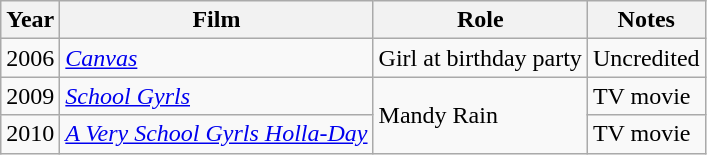<table class="wikitable">
<tr>
<th>Year</th>
<th>Film</th>
<th>Role</th>
<th>Notes</th>
</tr>
<tr>
<td>2006</td>
<td><em><a href='#'>Canvas</a></em></td>
<td>Girl at birthday party</td>
<td>Uncredited</td>
</tr>
<tr>
<td>2009</td>
<td><em><a href='#'>School Gyrls</a></em></td>
<td rowspan="2">Mandy Rain</td>
<td>TV movie</td>
</tr>
<tr>
<td>2010</td>
<td><em><a href='#'>A Very School Gyrls Holla-Day</a></em></td>
<td>TV movie</td>
</tr>
</table>
